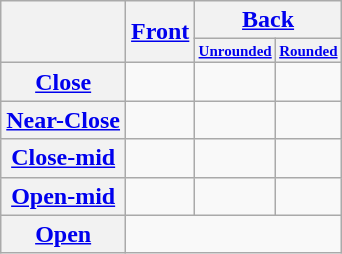<table class="wikitable" style="text-align: center;">
<tr>
<th rowspan="2"></th>
<th rowspan="2"><a href='#'>Front</a></th>
<th colspan="2"><a href='#'>Back</a></th>
</tr>
<tr style="font-size: x-small;">
<th><a href='#'>Unrounded</a></th>
<th><a href='#'>Rounded</a></th>
</tr>
<tr>
<th><a href='#'>Close</a></th>
<td></td>
<td></td>
<td></td>
</tr>
<tr>
<th><a href='#'>Near-Close</a></th>
<td></td>
<td></td>
<td></td>
</tr>
<tr>
<th><a href='#'>Close-mid</a></th>
<td></td>
<td></td>
<td></td>
</tr>
<tr>
<th><a href='#'>Open-mid</a></th>
<td></td>
<td></td>
<td></td>
</tr>
<tr>
<th><a href='#'>Open</a></th>
<td colspan="3"></td>
</tr>
</table>
